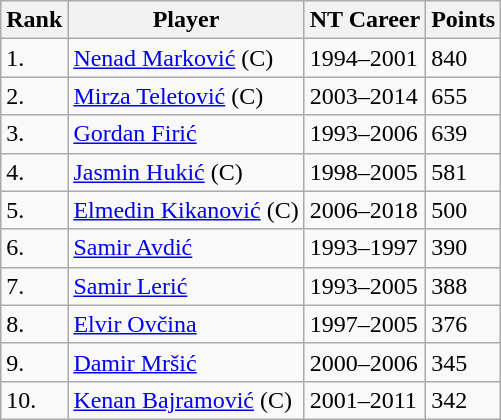<table class="wikitable">
<tr>
<th>Rank</th>
<th>Player</th>
<th>NT Career</th>
<th>Points</th>
</tr>
<tr>
<td>1.</td>
<td><a href='#'>Nenad Marković</a> (C)</td>
<td>1994–2001</td>
<td>840</td>
</tr>
<tr>
<td>2.</td>
<td><a href='#'>Mirza Teletović</a> (C)</td>
<td>2003–2014</td>
<td>655</td>
</tr>
<tr>
<td>3.</td>
<td><a href='#'>Gordan Firić</a></td>
<td>1993–2006</td>
<td>639</td>
</tr>
<tr>
<td>4.</td>
<td><a href='#'>Jasmin Hukić</a> (C)</td>
<td>1998–2005</td>
<td>581</td>
</tr>
<tr>
<td>5.</td>
<td><a href='#'>Elmedin Kikanović</a> (C)</td>
<td>2006–2018</td>
<td>500</td>
</tr>
<tr>
<td>6.</td>
<td><a href='#'>Samir Avdić</a></td>
<td>1993–1997</td>
<td>390</td>
</tr>
<tr>
<td>7.</td>
<td><a href='#'>Samir Lerić</a></td>
<td>1993–2005</td>
<td>388</td>
</tr>
<tr>
<td>8.</td>
<td><a href='#'>Elvir Ovčina</a></td>
<td>1997–2005</td>
<td>376</td>
</tr>
<tr>
<td>9.</td>
<td><a href='#'>Damir Mršić</a></td>
<td>2000–2006</td>
<td>345</td>
</tr>
<tr>
<td>10.</td>
<td><a href='#'>Kenan Bajramović</a> (C)</td>
<td>2001–2011</td>
<td>342</td>
</tr>
</table>
